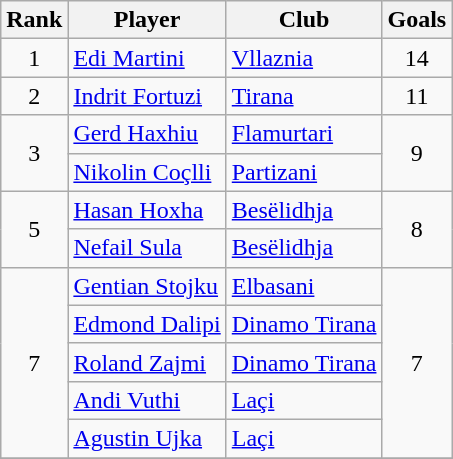<table class="wikitable" style="text-align:center">
<tr>
<th>Rank</th>
<th>Player</th>
<th>Club</th>
<th>Goals</th>
</tr>
<tr>
<td>1</td>
<td align="left"> <a href='#'>Edi Martini</a></td>
<td align="left"><a href='#'>Vllaznia</a></td>
<td>14</td>
</tr>
<tr>
<td>2</td>
<td align="left"> <a href='#'>Indrit Fortuzi</a></td>
<td align="left"><a href='#'>Tirana</a></td>
<td>11</td>
</tr>
<tr>
<td rowspan="2">3</td>
<td align="left"> <a href='#'>Gerd Haxhiu</a></td>
<td align="left"><a href='#'>Flamurtari</a></td>
<td rowspan="2">9</td>
</tr>
<tr>
<td align="left"> <a href='#'>Nikolin Coçlli</a></td>
<td align="left"><a href='#'>Partizani</a></td>
</tr>
<tr>
<td rowspan="2">5</td>
<td align="left"> <a href='#'>Hasan Hoxha</a></td>
<td align="left"><a href='#'>Besëlidhja</a></td>
<td rowspan="2">8</td>
</tr>
<tr>
<td align="left"> <a href='#'>Nefail Sula</a></td>
<td align="left"><a href='#'>Besëlidhja</a></td>
</tr>
<tr>
<td rowspan="5">7</td>
<td align="left"> <a href='#'>Gentian Stojku</a></td>
<td align="left"><a href='#'>Elbasani</a></td>
<td rowspan="5">7</td>
</tr>
<tr>
<td align="left"> <a href='#'>Edmond Dalipi</a></td>
<td align="left"><a href='#'>Dinamo Tirana</a></td>
</tr>
<tr>
<td align="left"> <a href='#'>Roland Zajmi</a></td>
<td align="left"><a href='#'>Dinamo Tirana</a></td>
</tr>
<tr>
<td align="left"> <a href='#'>Andi Vuthi</a></td>
<td align="left"><a href='#'>Laçi</a></td>
</tr>
<tr>
<td align="left"> <a href='#'>Agustin Ujka</a></td>
<td align="left"><a href='#'>Laçi</a></td>
</tr>
<tr>
</tr>
</table>
